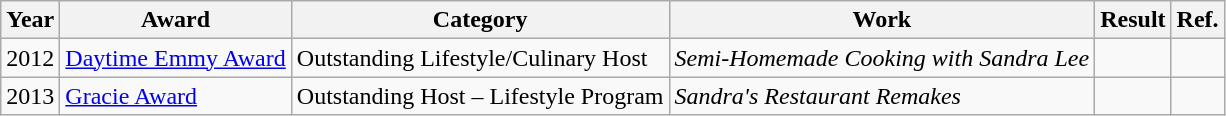<table class="wikitable">
<tr align="center">
<th>Year</th>
<th>Award</th>
<th>Category</th>
<th>Work</th>
<th>Result</th>
<th>Ref.</th>
</tr>
<tr>
<td>2012</td>
<td><a href='#'>Daytime Emmy Award</a></td>
<td>Outstanding Lifestyle/Culinary Host</td>
<td><em>Semi-Homemade Cooking with Sandra Lee</em></td>
<td></td>
<td style="text-align:center;"></td>
</tr>
<tr>
<td>2013</td>
<td><a href='#'>Gracie Award</a></td>
<td>Outstanding Host – Lifestyle Program</td>
<td><em>Sandra's Restaurant Remakes</em></td>
<td></td>
<td style="text-align:center;"></td>
</tr>
</table>
